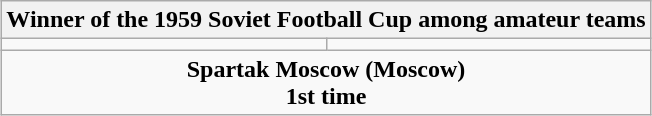<table class=wikitable style="text-align:center; margin:auto">
<tr>
<th colspan=2>Winner of the 1959 Soviet Football Cup among amateur teams</th>
</tr>
<tr>
<td></td>
<td></td>
</tr>
<tr>
<td colspan=2><strong>Spartak Moscow (Moscow)</strong><br><strong>1st time</strong></td>
</tr>
</table>
